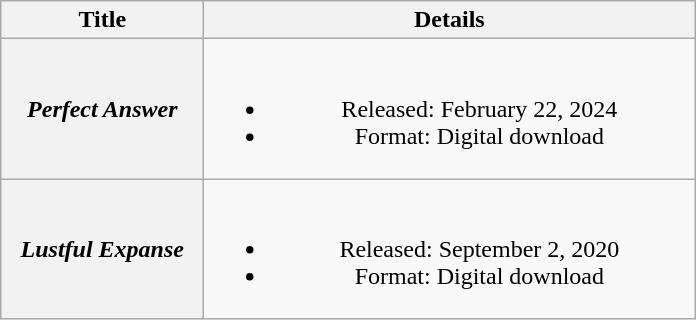<table class="wikitable plainrowheaders" style="text-align:center;">
<tr>
<th scope="col" style="width:8em;">Title</th>
<th scope="col" style="width:20em;">Details</th>
</tr>
<tr>
<th scope="row"><em>Perfect Answer</em></th>
<td><br><ul><li>Released: February 22, 2024</li><li>Format: Digital download</li></ul></td>
</tr>
<tr>
<th scope="row"><em>Lustful Expanse</em></th>
<td><br><ul><li>Released: September 2, 2020</li><li>Format: Digital download</li></ul></td>
</tr>
</table>
